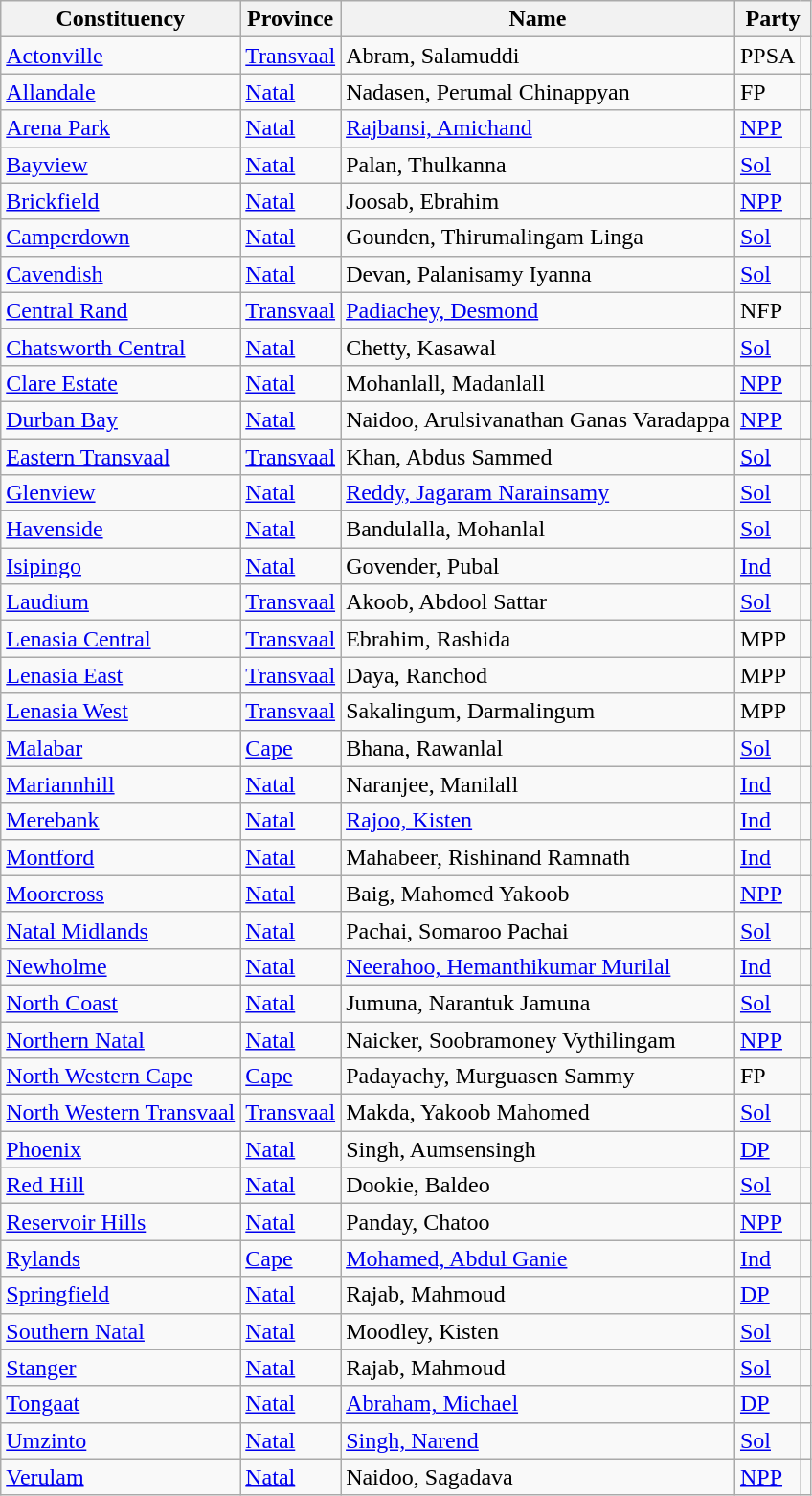<table class="wikitable sortable">
<tr>
<th>Constituency</th>
<th>Province</th>
<th>Name</th>
<th colspan="2">Party</th>
</tr>
<tr>
<td><a href='#'>Actonville</a></td>
<td><a href='#'>Transvaal</a></td>
<td>Abram, Salamuddi</td>
<td>PPSA</td>
<td></td>
</tr>
<tr>
<td><a href='#'>Allandale</a></td>
<td><a href='#'>Natal</a></td>
<td>Nadasen, Perumal Chinappyan</td>
<td>FP</td>
<td></td>
</tr>
<tr>
<td><a href='#'>Arena Park</a></td>
<td><a href='#'>Natal</a></td>
<td><a href='#'>Rajbansi, Amichand</a></td>
<td><a href='#'>NPP</a></td>
<td></td>
</tr>
<tr>
<td><a href='#'>Bayview</a></td>
<td><a href='#'>Natal</a></td>
<td>Palan, Thulkanna</td>
<td><a href='#'>Sol</a></td>
<td></td>
</tr>
<tr>
<td><a href='#'>Brickfield</a></td>
<td><a href='#'>Natal</a></td>
<td>Joosab, Ebrahim</td>
<td><a href='#'>NPP</a></td>
<td></td>
</tr>
<tr>
<td><a href='#'>Camperdown</a></td>
<td><a href='#'>Natal</a></td>
<td>Gounden, Thirumalingam Linga</td>
<td><a href='#'>Sol</a></td>
<td></td>
</tr>
<tr>
<td><a href='#'>Cavendish</a></td>
<td><a href='#'>Natal</a></td>
<td>Devan, Palanisamy Iyanna</td>
<td><a href='#'>Sol</a></td>
<td></td>
</tr>
<tr>
<td><a href='#'>Central Rand</a></td>
<td><a href='#'>Transvaal</a></td>
<td><a href='#'>Padiachey, Desmond</a></td>
<td>NFP</td>
<td></td>
</tr>
<tr>
<td><a href='#'>Chatsworth Central</a></td>
<td><a href='#'>Natal</a></td>
<td>Chetty, Kasawal</td>
<td><a href='#'>Sol</a></td>
<td></td>
</tr>
<tr>
<td><a href='#'>Clare Estate</a></td>
<td><a href='#'>Natal</a></td>
<td>Mohanlall, Madanlall</td>
<td><a href='#'>NPP</a></td>
<td></td>
</tr>
<tr>
<td><a href='#'>Durban Bay</a></td>
<td><a href='#'>Natal</a></td>
<td>Naidoo, Arulsivanathan Ganas Varadappa</td>
<td><a href='#'>NPP</a></td>
<td></td>
</tr>
<tr>
<td><a href='#'>Eastern Transvaal</a></td>
<td><a href='#'>Transvaal</a></td>
<td>Khan, Abdus Sammed</td>
<td><a href='#'>Sol</a></td>
<td></td>
</tr>
<tr>
<td><a href='#'>Glenview</a></td>
<td><a href='#'>Natal</a></td>
<td><a href='#'>Reddy, Jagaram Narainsamy</a></td>
<td><a href='#'>Sol</a></td>
<td></td>
</tr>
<tr>
<td><a href='#'>Havenside</a></td>
<td><a href='#'>Natal</a></td>
<td>Bandulalla, Mohanlal</td>
<td><a href='#'>Sol</a></td>
<td></td>
</tr>
<tr>
<td><a href='#'>Isipingo</a></td>
<td><a href='#'>Natal</a></td>
<td>Govender, Pubal</td>
<td><a href='#'>Ind</a></td>
<td></td>
</tr>
<tr>
<td><a href='#'>Laudium</a></td>
<td><a href='#'>Transvaal</a></td>
<td>Akoob, Abdool Sattar</td>
<td><a href='#'>Sol</a></td>
<td></td>
</tr>
<tr>
<td><a href='#'>Lenasia Central</a></td>
<td><a href='#'>Transvaal</a></td>
<td>Ebrahim, Rashida</td>
<td>MPP</td>
<td></td>
</tr>
<tr>
<td><a href='#'>Lenasia East</a></td>
<td><a href='#'>Transvaal</a></td>
<td>Daya, Ranchod</td>
<td>MPP</td>
<td></td>
</tr>
<tr>
<td><a href='#'>Lenasia West</a></td>
<td><a href='#'>Transvaal</a></td>
<td>Sakalingum, Darmalingum</td>
<td>MPP</td>
<td></td>
</tr>
<tr>
<td><a href='#'>Malabar</a></td>
<td><a href='#'>Cape</a></td>
<td>Bhana, Rawanlal</td>
<td><a href='#'>Sol</a></td>
<td></td>
</tr>
<tr>
<td><a href='#'>Mariannhill</a></td>
<td><a href='#'>Natal</a></td>
<td>Naranjee, Manilall</td>
<td><a href='#'>Ind</a></td>
<td></td>
</tr>
<tr>
<td><a href='#'>Merebank</a></td>
<td><a href='#'>Natal</a></td>
<td><a href='#'>Rajoo, Kisten</a></td>
<td><a href='#'>Ind</a></td>
<td></td>
</tr>
<tr>
<td><a href='#'>Montford</a></td>
<td><a href='#'>Natal</a></td>
<td>Mahabeer, Rishinand Ramnath</td>
<td><a href='#'>Ind</a></td>
<td></td>
</tr>
<tr>
<td><a href='#'>Moorcross</a></td>
<td><a href='#'>Natal</a></td>
<td>Baig, Mahomed Yakoob</td>
<td><a href='#'>NPP</a></td>
<td></td>
</tr>
<tr>
<td><a href='#'>Natal Midlands</a></td>
<td><a href='#'>Natal</a></td>
<td>Pachai, Somaroo Pachai</td>
<td><a href='#'>Sol</a></td>
<td></td>
</tr>
<tr>
<td><a href='#'>Newholme</a></td>
<td><a href='#'>Natal</a></td>
<td><a href='#'>Neerahoo, Hemanthikumar Murilal</a></td>
<td><a href='#'>Ind</a></td>
<td></td>
</tr>
<tr>
<td><a href='#'>North Coast</a></td>
<td><a href='#'>Natal</a></td>
<td>Jumuna, Narantuk Jamuna</td>
<td><a href='#'>Sol</a></td>
<td></td>
</tr>
<tr>
<td><a href='#'>Northern Natal</a></td>
<td><a href='#'>Natal</a></td>
<td>Naicker, Soobramoney Vythilingam</td>
<td><a href='#'>NPP</a></td>
<td></td>
</tr>
<tr>
<td><a href='#'>North Western Cape</a></td>
<td><a href='#'>Cape</a></td>
<td>Padayachy, Murguasen Sammy</td>
<td>FP</td>
<td></td>
</tr>
<tr>
<td><a href='#'>North Western Transvaal</a></td>
<td><a href='#'>Transvaal</a></td>
<td>Makda, Yakoob Mahomed</td>
<td><a href='#'>Sol</a></td>
<td></td>
</tr>
<tr>
<td><a href='#'>Phoenix</a></td>
<td><a href='#'>Natal</a></td>
<td>Singh, Aumsensingh</td>
<td><a href='#'>DP</a></td>
<td></td>
</tr>
<tr>
<td><a href='#'>Red Hill</a></td>
<td><a href='#'>Natal</a></td>
<td>Dookie, Baldeo</td>
<td><a href='#'>Sol</a></td>
<td></td>
</tr>
<tr>
<td><a href='#'>Reservoir Hills</a></td>
<td><a href='#'>Natal</a></td>
<td>Panday, Chatoo</td>
<td><a href='#'>NPP</a></td>
<td></td>
</tr>
<tr>
<td><a href='#'>Rylands</a></td>
<td><a href='#'>Cape</a></td>
<td><a href='#'>Mohamed, Abdul Ganie</a></td>
<td><a href='#'>Ind</a></td>
<td></td>
</tr>
<tr>
<td><a href='#'>Springfield</a></td>
<td><a href='#'>Natal</a></td>
<td>Rajab, Mahmoud</td>
<td><a href='#'>DP</a></td>
<td></td>
</tr>
<tr>
<td><a href='#'>Southern Natal</a></td>
<td><a href='#'>Natal</a></td>
<td>Moodley, Kisten</td>
<td><a href='#'>Sol</a></td>
<td></td>
</tr>
<tr>
<td><a href='#'>Stanger</a></td>
<td><a href='#'>Natal</a></td>
<td>Rajab, Mahmoud</td>
<td><a href='#'>Sol</a></td>
<td></td>
</tr>
<tr>
<td><a href='#'>Tongaat</a></td>
<td><a href='#'>Natal</a></td>
<td><a href='#'>Abraham, Michael</a></td>
<td><a href='#'>DP</a></td>
<td></td>
</tr>
<tr>
<td><a href='#'>Umzinto</a></td>
<td><a href='#'>Natal</a></td>
<td><a href='#'>Singh, Narend</a></td>
<td><a href='#'>Sol</a></td>
<td></td>
</tr>
<tr>
<td><a href='#'>Verulam</a></td>
<td><a href='#'>Natal</a></td>
<td>Naidoo, Sagadava</td>
<td><a href='#'>NPP</a></td>
<td></td>
</tr>
</table>
